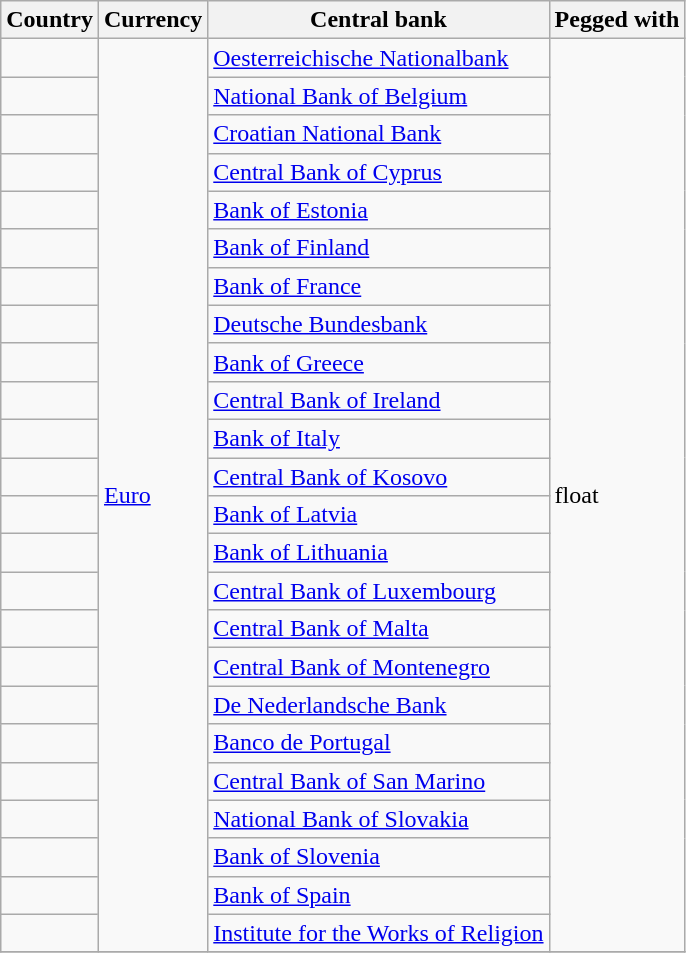<table class="wikitable sortable static-row-numbers static-row-header-text">
<tr>
<th>Country</th>
<th class="unsortable">Currency</th>
<th>Central bank</th>
<th class="unsortable">Pegged with</th>
</tr>
<tr>
<td></td>
<td rowspan=24><a href='#'>Euro</a></td>
<td><a href='#'>Oesterreichische Nationalbank</a></td>
<td rowspan=24>float</td>
</tr>
<tr>
<td></td>
<td><a href='#'>National Bank of Belgium</a></td>
</tr>
<tr>
<td></td>
<td><a href='#'>Croatian National Bank</a></td>
</tr>
<tr>
<td></td>
<td><a href='#'>Central Bank of Cyprus</a></td>
</tr>
<tr>
<td></td>
<td><a href='#'>Bank of Estonia</a></td>
</tr>
<tr>
<td></td>
<td><a href='#'>Bank of Finland</a></td>
</tr>
<tr>
<td></td>
<td><a href='#'>Bank of France</a></td>
</tr>
<tr>
<td></td>
<td><a href='#'>Deutsche Bundesbank</a></td>
</tr>
<tr>
<td></td>
<td><a href='#'>Bank of Greece</a></td>
</tr>
<tr>
<td></td>
<td><a href='#'>Central Bank of Ireland</a></td>
</tr>
<tr>
<td></td>
<td><a href='#'>Bank of Italy</a></td>
</tr>
<tr>
<td></td>
<td><a href='#'>Central Bank of Kosovo</a></td>
</tr>
<tr>
<td></td>
<td><a href='#'>Bank of Latvia</a></td>
</tr>
<tr>
<td></td>
<td><a href='#'>Bank of Lithuania</a></td>
</tr>
<tr>
<td></td>
<td><a href='#'>Central Bank of Luxembourg</a></td>
</tr>
<tr>
<td></td>
<td><a href='#'>Central Bank of Malta</a></td>
</tr>
<tr>
<td></td>
<td><a href='#'>Central Bank of Montenegro</a></td>
</tr>
<tr>
<td></td>
<td><a href='#'>De Nederlandsche Bank</a></td>
</tr>
<tr>
<td></td>
<td><a href='#'>Banco de Portugal</a></td>
</tr>
<tr>
<td></td>
<td><a href='#'>Central Bank of San Marino</a></td>
</tr>
<tr>
<td></td>
<td><a href='#'>National Bank of Slovakia</a></td>
</tr>
<tr>
<td></td>
<td><a href='#'>Bank of Slovenia</a></td>
</tr>
<tr>
<td></td>
<td><a href='#'>Bank of Spain</a></td>
</tr>
<tr>
<td></td>
<td><a href='#'>Institute for the Works of Religion</a></td>
</tr>
<tr>
</tr>
</table>
